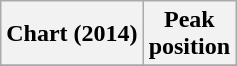<table class="wikitable sortable plainrowheaders">
<tr>
<th>Chart (2014)</th>
<th>Peak<br>position</th>
</tr>
<tr>
</tr>
</table>
